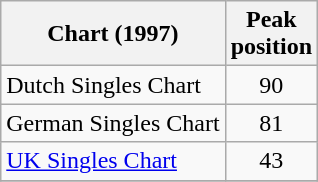<table class="wikitable">
<tr>
<th align="left">Chart (1997)</th>
<th align="center">Peak<br>position</th>
</tr>
<tr>
<td align="left">Dutch Singles Chart</td>
<td align="center">90</td>
</tr>
<tr>
<td align="left">German Singles Chart</td>
<td align="center">81</td>
</tr>
<tr>
<td align="left"><a href='#'>UK Singles Chart</a></td>
<td align="center">43</td>
</tr>
<tr>
</tr>
</table>
